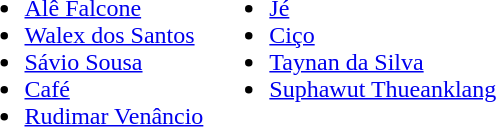<table>
<tr style="vertical-align: top;">
<td><br><ul><li> <a href='#'>Alê Falcone</a></li><li> <a href='#'>Walex dos Santos</a></li><li> <a href='#'>Sávio Sousa</a></li><li> <a href='#'>Café</a></li><li> <a href='#'>Rudimar Venâncio</a></li></ul></td>
<td><br><ul><li> <a href='#'>Jé</a></li><li> <a href='#'>Ciço</a></li><li> <a href='#'>Taynan da Silva</a></li><li> <a href='#'>Suphawut Thueanklang</a></li></ul></td>
</tr>
</table>
